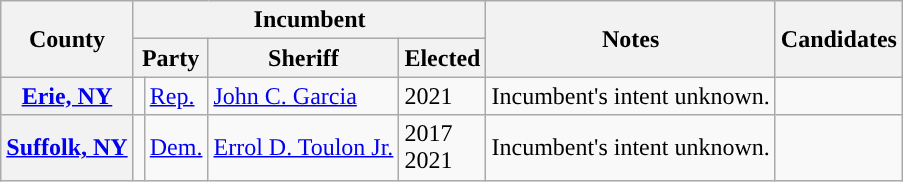<table class="wikitable sortable">
<tr>
<th rowspan="2">County</th>
<th colspan=4>Incumbent</th>
<th rowspan="2">Notes</th>
<th rowspan="2">Candidates</th>
</tr>
<tr>
<th colspan=2 align="center">Party</th>
<th align="center">Sheriff</th>
<th align="center">Elected</th>
</tr>
<tr>
<th><a href='#'>Erie, NY</a></th>
<td style="background-color:"></td>
<td><a href='#'>Rep.</a></td>
<td><a href='#'>John C. Garcia</a></td>
<td>2021</td>
<td>Incumbent's intent unknown.</td>
<td nowrap></td>
</tr>
<tr>
<th><a href='#'>Suffolk, NY</a></th>
<td style="background-color:"></td>
<td><a href='#'>Dem.</a></td>
<td><a href='#'>Errol D. Toulon Jr.</a></td>
<td>2017<br>2021</td>
<td>Incumbent's intent unknown.</td>
<td nowrap></td>
</tr>
</table>
